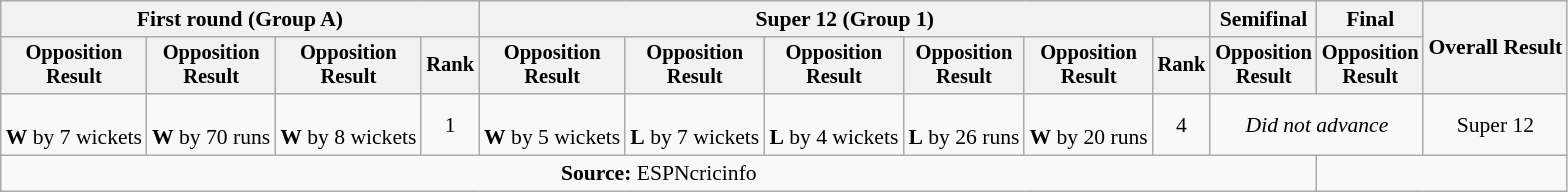<table class=wikitable style=font-size:90%;text-align:center>
<tr>
<th colspan=4>First round (Group A)</th>
<th colspan=6>Super 12 (Group 1)</th>
<th>Semifinal</th>
<th>Final</th>
<th rowspan=2>Overall Result</th>
</tr>
<tr style=font-size:95%>
<th>Opposition<br>Result</th>
<th>Opposition<br>Result</th>
<th>Opposition<br>Result</th>
<th>Rank</th>
<th>Opposition<br>Result</th>
<th>Opposition<br>Result</th>
<th>Opposition<br>Result</th>
<th>Opposition<br>Result</th>
<th>Opposition<br>Result</th>
<th>Rank</th>
<th>Opposition<br>Result</th>
<th>Opposition<br>Result</th>
</tr>
<tr>
<td><br><strong>W</strong> by 7 wickets</td>
<td><br><strong>W</strong> by 70 runs</td>
<td><br><strong>W</strong> by 8 wickets</td>
<td>1</td>
<td><br><strong>W</strong> by 5 wickets</td>
<td><br><strong>L</strong> by 7 wickets</td>
<td><br><strong>L</strong> by 4 wickets</td>
<td><br><strong>L</strong> by 26 runs</td>
<td><br><strong>W</strong> by 20 runs</td>
<td>4</td>
<td colspan="2"><em>Did not advance</em></td>
<td>Super 12</td>
</tr>
<tr>
<td colspan="11"><strong>Source:</strong> ESPNcricinfo</td>
</tr>
</table>
